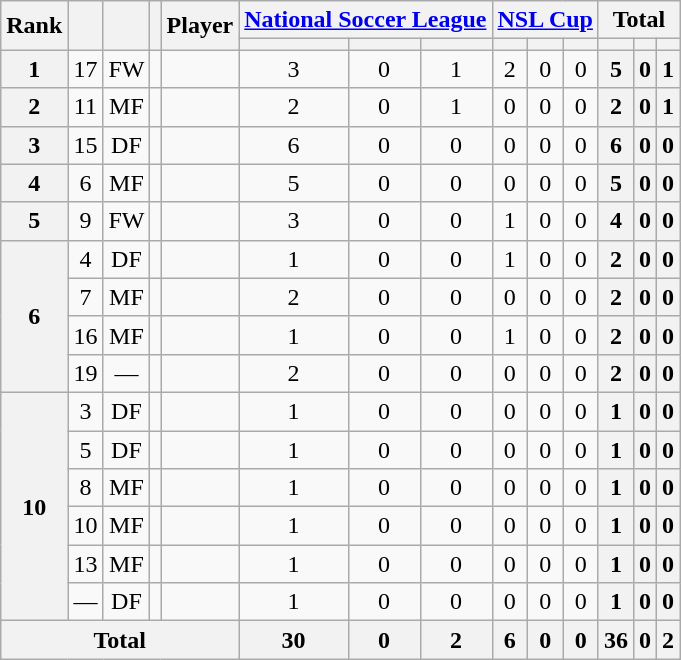<table class="wikitable sortable" style="text-align:center">
<tr>
<th rowspan="2">Rank</th>
<th rowspan="2"></th>
<th rowspan="2"></th>
<th rowspan="2"></th>
<th rowspan="2">Player</th>
<th colspan="3"><a href='#'>National Soccer League</a></th>
<th colspan="3"><a href='#'>NSL Cup</a></th>
<th colspan="3">Total</th>
</tr>
<tr>
<th></th>
<th></th>
<th></th>
<th></th>
<th></th>
<th></th>
<th></th>
<th></th>
<th></th>
</tr>
<tr>
<th>1</th>
<td>17</td>
<td>FW</td>
<td></td>
<td align="left"><br></td>
<td>3</td>
<td>0</td>
<td>1<br></td>
<td>2</td>
<td>0</td>
<td>0<br></td>
<th>5</th>
<th>0</th>
<th>1</th>
</tr>
<tr>
<th>2</th>
<td>11</td>
<td>MF</td>
<td></td>
<td align="left"><br></td>
<td>2</td>
<td>0</td>
<td>1<br></td>
<td>0</td>
<td>0</td>
<td>0<br></td>
<th>2</th>
<th>0</th>
<th>1</th>
</tr>
<tr>
<th>3</th>
<td>15</td>
<td>DF</td>
<td></td>
<td align="left"><br></td>
<td>6</td>
<td>0</td>
<td>0<br></td>
<td>0</td>
<td>0</td>
<td>0<br></td>
<th>6</th>
<th>0</th>
<th>0</th>
</tr>
<tr>
<th>4</th>
<td>6</td>
<td>MF</td>
<td></td>
<td align="left"><br></td>
<td>5</td>
<td>0</td>
<td>0<br></td>
<td>0</td>
<td>0</td>
<td>0<br></td>
<th>5</th>
<th>0</th>
<th>0</th>
</tr>
<tr>
<th>5</th>
<td>9</td>
<td>FW</td>
<td></td>
<td align="left"><br></td>
<td>3</td>
<td>0</td>
<td>0<br></td>
<td>1</td>
<td>0</td>
<td>0<br></td>
<th>4</th>
<th>0</th>
<th>0</th>
</tr>
<tr>
<th rowspan="4">6</th>
<td>4</td>
<td>DF</td>
<td></td>
<td align="left"><br></td>
<td>1</td>
<td>0</td>
<td>0<br></td>
<td>1</td>
<td>0</td>
<td>0<br></td>
<th>2</th>
<th>0</th>
<th>0</th>
</tr>
<tr>
<td>7</td>
<td>MF</td>
<td></td>
<td align="left"><br></td>
<td>2</td>
<td>0</td>
<td>0<br></td>
<td>0</td>
<td>0</td>
<td>0<br></td>
<th>2</th>
<th>0</th>
<th>0</th>
</tr>
<tr>
<td>16</td>
<td>MF</td>
<td></td>
<td align="left"><br></td>
<td>1</td>
<td>0</td>
<td>0<br></td>
<td>1</td>
<td>0</td>
<td>0<br></td>
<th>2</th>
<th>0</th>
<th>0</th>
</tr>
<tr>
<td>19</td>
<td>—</td>
<td></td>
<td align="left"><br></td>
<td>2</td>
<td>0</td>
<td>0<br></td>
<td>0</td>
<td>0</td>
<td>0<br></td>
<th>2</th>
<th>0</th>
<th>0</th>
</tr>
<tr>
<th rowspan="6">10</th>
<td>3</td>
<td>DF</td>
<td></td>
<td align="left"><br></td>
<td>1</td>
<td>0</td>
<td>0<br></td>
<td>0</td>
<td>0</td>
<td>0<br></td>
<th>1</th>
<th>0</th>
<th>0</th>
</tr>
<tr>
<td>5</td>
<td>DF</td>
<td></td>
<td align="left"><br></td>
<td>1</td>
<td>0</td>
<td>0<br></td>
<td>0</td>
<td>0</td>
<td>0<br></td>
<th>1</th>
<th>0</th>
<th>0</th>
</tr>
<tr>
<td>8</td>
<td>MF</td>
<td></td>
<td align="left"><br></td>
<td>1</td>
<td>0</td>
<td>0<br></td>
<td>0</td>
<td>0</td>
<td>0<br></td>
<th>1</th>
<th>0</th>
<th>0</th>
</tr>
<tr>
<td>10</td>
<td>MF</td>
<td></td>
<td align="left"><br></td>
<td>1</td>
<td>0</td>
<td>0<br></td>
<td>0</td>
<td>0</td>
<td>0<br></td>
<th>1</th>
<th>0</th>
<th>0</th>
</tr>
<tr>
<td>13</td>
<td>MF</td>
<td></td>
<td align="left"><br></td>
<td>1</td>
<td>0</td>
<td>0<br></td>
<td>0</td>
<td>0</td>
<td>0<br></td>
<th>1</th>
<th>0</th>
<th>0</th>
</tr>
<tr>
<td>—</td>
<td>DF</td>
<td></td>
<td align="left"><br></td>
<td>1</td>
<td>0</td>
<td>0<br></td>
<td>0</td>
<td>0</td>
<td>0<br></td>
<th>1</th>
<th>0</th>
<th>0</th>
</tr>
<tr>
<th colspan="5">Total<br></th>
<th>30</th>
<th>0</th>
<th>2<br></th>
<th>6</th>
<th>0</th>
<th>0<br></th>
<th>36</th>
<th>0</th>
<th>2</th>
</tr>
</table>
